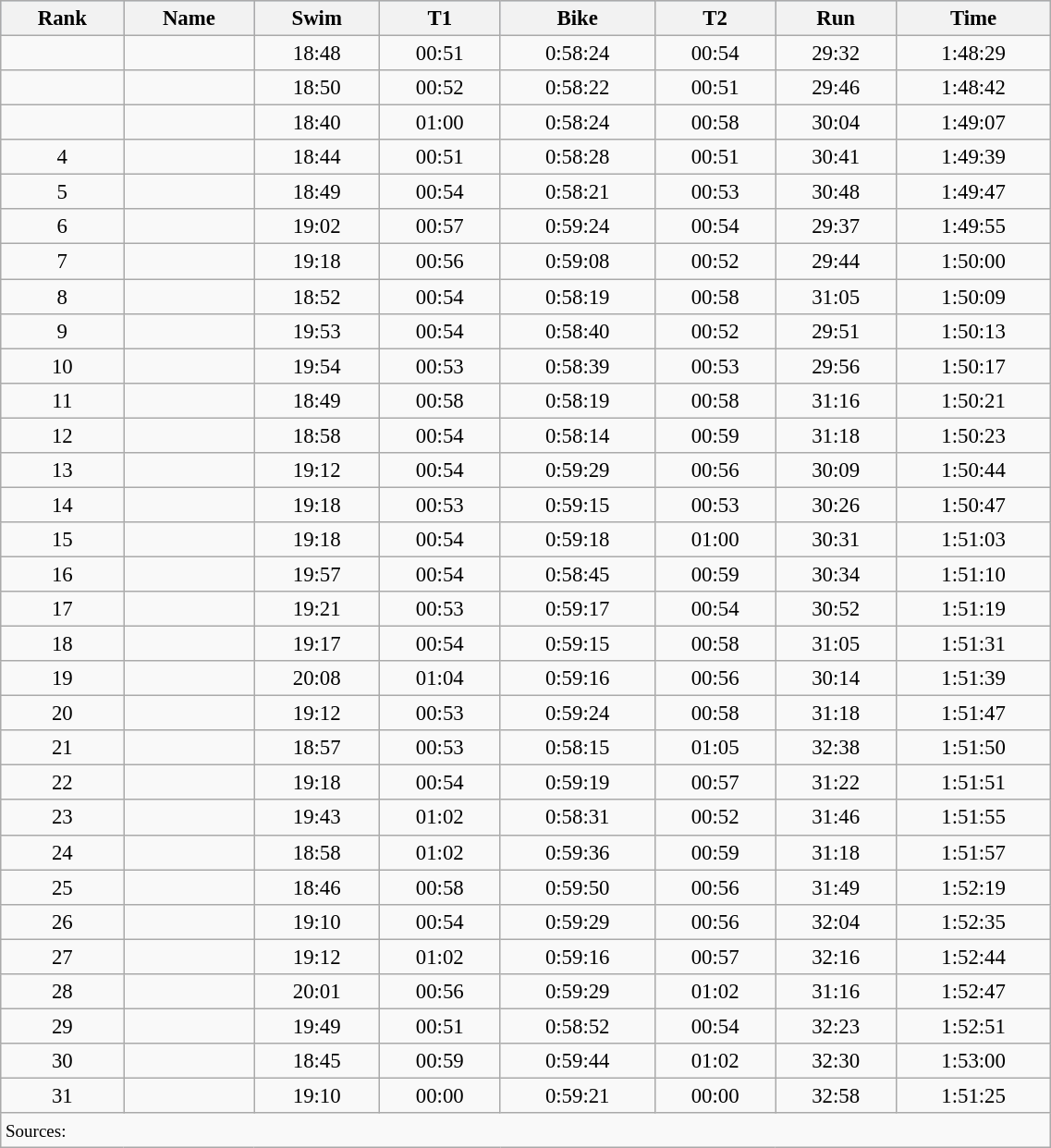<table class="wikitable sortable" style="font-size:95%" width="60%">
<tr bgcolor="lightsteelblue">
<th>Rank</th>
<th>Name</th>
<th>Swim</th>
<th>T1</th>
<th>Bike</th>
<th>T2</th>
<th>Run</th>
<th>Time</th>
</tr>
<tr align="center">
<td></td>
<td align="left"></td>
<td>18:48</td>
<td>00:51</td>
<td>0:58:24</td>
<td>00:54</td>
<td>29:32</td>
<td>1:48:29</td>
</tr>
<tr align="center">
<td></td>
<td align="left"></td>
<td>18:50</td>
<td>00:52</td>
<td>0:58:22</td>
<td>00:51</td>
<td>29:46</td>
<td>1:48:42</td>
</tr>
<tr align="center">
<td></td>
<td align="left"></td>
<td>18:40</td>
<td>01:00</td>
<td>0:58:24</td>
<td>00:58</td>
<td>30:04</td>
<td>1:49:07</td>
</tr>
<tr align="center">
<td>4</td>
<td align="left"></td>
<td>18:44</td>
<td>00:51</td>
<td>0:58:28</td>
<td>00:51</td>
<td>30:41</td>
<td>1:49:39</td>
</tr>
<tr align="center">
<td>5</td>
<td align="left"></td>
<td>18:49</td>
<td>00:54</td>
<td>0:58:21</td>
<td>00:53</td>
<td>30:48</td>
<td>1:49:47</td>
</tr>
<tr align="center">
<td>6</td>
<td align="left"></td>
<td>19:02</td>
<td>00:57</td>
<td>0:59:24</td>
<td>00:54</td>
<td>29:37</td>
<td>1:49:55</td>
</tr>
<tr align="center">
<td>7</td>
<td align="left"></td>
<td>19:18</td>
<td>00:56</td>
<td>0:59:08</td>
<td>00:52</td>
<td>29:44</td>
<td>1:50:00</td>
</tr>
<tr align="center">
<td>8</td>
<td align="left"></td>
<td>18:52</td>
<td>00:54</td>
<td>0:58:19</td>
<td>00:58</td>
<td>31:05</td>
<td>1:50:09</td>
</tr>
<tr align="center">
<td>9</td>
<td align="left"></td>
<td>19:53</td>
<td>00:54</td>
<td>0:58:40</td>
<td>00:52</td>
<td>29:51</td>
<td>1:50:13</td>
</tr>
<tr align="center">
<td>10</td>
<td align="left"></td>
<td>19:54</td>
<td>00:53</td>
<td>0:58:39</td>
<td>00:53</td>
<td>29:56</td>
<td>1:50:17</td>
</tr>
<tr align="center">
<td>11</td>
<td align="left"></td>
<td>18:49</td>
<td>00:58</td>
<td>0:58:19</td>
<td>00:58</td>
<td>31:16</td>
<td>1:50:21</td>
</tr>
<tr align="center">
<td>12</td>
<td align="left"></td>
<td>18:58</td>
<td>00:54</td>
<td>0:58:14</td>
<td>00:59</td>
<td>31:18</td>
<td>1:50:23</td>
</tr>
<tr align="center">
<td>13</td>
<td align="left"></td>
<td>19:12</td>
<td>00:54</td>
<td>0:59:29</td>
<td>00:56</td>
<td>30:09</td>
<td>1:50:44</td>
</tr>
<tr align="center">
<td>14</td>
<td align="left"></td>
<td>19:18</td>
<td>00:53</td>
<td>0:59:15</td>
<td>00:53</td>
<td>30:26</td>
<td>1:50:47</td>
</tr>
<tr align="center">
<td>15</td>
<td align="left"></td>
<td>19:18</td>
<td>00:54</td>
<td>0:59:18</td>
<td>01:00</td>
<td>30:31</td>
<td>1:51:03</td>
</tr>
<tr align="center">
<td>16</td>
<td align="left"></td>
<td>19:57</td>
<td>00:54</td>
<td>0:58:45</td>
<td>00:59</td>
<td>30:34</td>
<td>1:51:10</td>
</tr>
<tr align="center">
<td>17</td>
<td align="left"></td>
<td>19:21</td>
<td>00:53</td>
<td>0:59:17</td>
<td>00:54</td>
<td>30:52</td>
<td>1:51:19</td>
</tr>
<tr align="center">
<td>18</td>
<td align="left"></td>
<td>19:17</td>
<td>00:54</td>
<td>0:59:15</td>
<td>00:58</td>
<td>31:05</td>
<td>1:51:31</td>
</tr>
<tr align="center">
<td>19</td>
<td align="left"></td>
<td>20:08</td>
<td>01:04</td>
<td>0:59:16</td>
<td>00:56</td>
<td>30:14</td>
<td>1:51:39</td>
</tr>
<tr align="center">
<td>20</td>
<td align="left"></td>
<td>19:12</td>
<td>00:53</td>
<td>0:59:24</td>
<td>00:58</td>
<td>31:18</td>
<td>1:51:47</td>
</tr>
<tr align="center">
<td>21</td>
<td align="left"></td>
<td>18:57</td>
<td>00:53</td>
<td>0:58:15</td>
<td>01:05</td>
<td>32:38</td>
<td>1:51:50</td>
</tr>
<tr align="center">
<td>22</td>
<td align="left"></td>
<td>19:18</td>
<td>00:54</td>
<td>0:59:19</td>
<td>00:57</td>
<td>31:22</td>
<td>1:51:51</td>
</tr>
<tr align="center">
<td>23</td>
<td align="left"></td>
<td>19:43</td>
<td>01:02</td>
<td>0:58:31</td>
<td>00:52</td>
<td>31:46</td>
<td>1:51:55</td>
</tr>
<tr align="center">
<td>24</td>
<td align="left"></td>
<td>18:58</td>
<td>01:02</td>
<td>0:59:36</td>
<td>00:59</td>
<td>31:18</td>
<td>1:51:57</td>
</tr>
<tr align="center">
<td>25</td>
<td align="left"></td>
<td>18:46</td>
<td>00:58</td>
<td>0:59:50</td>
<td>00:56</td>
<td>31:49</td>
<td>1:52:19</td>
</tr>
<tr align="center">
<td>26</td>
<td align="left"></td>
<td>19:10</td>
<td>00:54</td>
<td>0:59:29</td>
<td>00:56</td>
<td>32:04</td>
<td>1:52:35</td>
</tr>
<tr align="center">
<td>27</td>
<td align="left"></td>
<td>19:12</td>
<td>01:02</td>
<td>0:59:16</td>
<td>00:57</td>
<td>32:16</td>
<td>1:52:44</td>
</tr>
<tr align="center">
<td>28</td>
<td align="left"></td>
<td>20:01</td>
<td>00:56</td>
<td>0:59:29</td>
<td>01:02</td>
<td>31:16</td>
<td>1:52:47</td>
</tr>
<tr align="center">
<td>29</td>
<td align="left"></td>
<td>19:49</td>
<td>00:51</td>
<td>0:58:52</td>
<td>00:54</td>
<td>32:23</td>
<td>1:52:51</td>
</tr>
<tr align="center">
<td>30</td>
<td align="left"></td>
<td>18:45</td>
<td>00:59</td>
<td>0:59:44</td>
<td>01:02</td>
<td>32:30</td>
<td>1:53:00</td>
</tr>
<tr align="center">
<td>31</td>
<td align="left"></td>
<td>19:10</td>
<td>00:00</td>
<td>0:59:21</td>
<td>00:00</td>
<td>32:58</td>
<td>1:51:25</td>
</tr>
<tr class="sortbottom">
<td colspan="8"><small>Sources:</small></td>
</tr>
</table>
